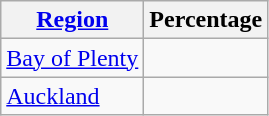<table class="sortable wikitable floatright">
<tr>
<th><a href='#'>Region</a></th>
<th>Percentage</th>
</tr>
<tr>
<td><a href='#'>Bay of Plenty</a></td>
<td></td>
</tr>
<tr>
<td><a href='#'>Auckland</a></td>
<td></td>
</tr>
</table>
